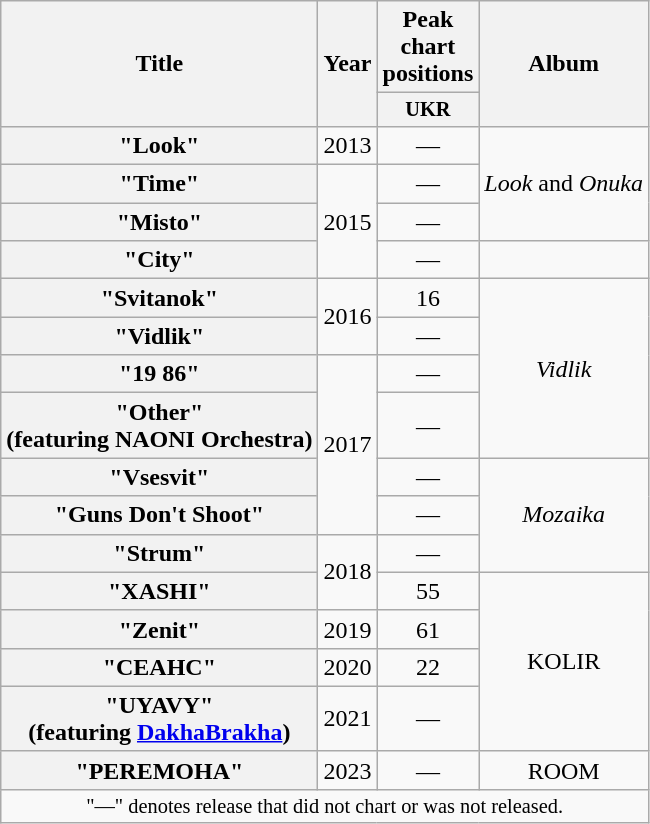<table class="wikitable plainrowheaders" style="text-align:center;">
<tr>
<th scope="col" rowspan="2">Title</th>
<th scope="col" rowspan="2">Year</th>
<th scope="col" colspan="1">Peak chart positions</th>
<th scope="col" rowspan="2">Album</th>
</tr>
<tr>
<th scope="col" style="width:3em;font-size:85%;">UKR</th>
</tr>
<tr>
<th scope="row">"Look"</th>
<td>2013</td>
<td>—</td>
<td rowspan="3"><em>Look</em> and <em>Onuka</em></td>
</tr>
<tr>
<th scope="row">"Time"</th>
<td rowspan="3">2015</td>
<td>—</td>
</tr>
<tr>
<th scope="row">"Misto"</th>
<td>—</td>
</tr>
<tr>
<th scope="row">"City"</th>
<td>—</td>
<td></td>
</tr>
<tr>
<th scope="row">"Svitanok"</th>
<td rowspan="2">2016</td>
<td>16</td>
<td rowspan="4"><em>Vidlik</em></td>
</tr>
<tr>
<th scope="row">"Vidlik"</th>
<td>—</td>
</tr>
<tr>
<th scope="row">"19 86"</th>
<td rowspan="4">2017</td>
<td>—</td>
</tr>
<tr>
<th scope="row">"Other" <br><span>(featuring NAONI Orchestra)</span></th>
<td>—</td>
</tr>
<tr>
<th scope="row">"Vsesvit"</th>
<td>—</td>
<td rowspan="3"><em>Mozaika</em></td>
</tr>
<tr>
<th scope="row">"Guns Don't Shoot"</th>
<td>—</td>
</tr>
<tr>
<th scope="row">"Strum"</th>
<td rowspan="2">2018</td>
<td>—</td>
</tr>
<tr>
<th scope="row">"XASHI"</th>
<td>55</td>
<td rowspan="4">KOLIR</td>
</tr>
<tr>
<th scope="row">"Zenit"</th>
<td>2019</td>
<td>61</td>
</tr>
<tr>
<th scope="row">"CEAHC"</th>
<td>2020</td>
<td>22</td>
</tr>
<tr>
<th scope="row">"UYAVY" <br><span>(featuring <a href='#'>DakhaBrakha</a>)</span></th>
<td>2021</td>
<td>—</td>
</tr>
<tr>
<th scope="row">"PEREMOHA" <br><span></span></th>
<td>2023</td>
<td>—</td>
<td scope="row">ROOM</td>
</tr>
<tr>
<td colspan="15" style="font-size:85%">"—" denotes release that did not chart or was not released.</td>
</tr>
</table>
